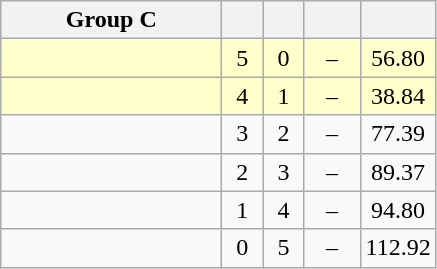<table class="wikitable" style="text-align: center;">
<tr>
<th width=140>Group C</th>
<th width=20></th>
<th width=20></th>
<th width=30></th>
<th width=20></th>
</tr>
<tr bgcolor=#ffffcc>
<td style="text-align:left;"></td>
<td>5</td>
<td>0</td>
<td>–</td>
<td>56.80</td>
</tr>
<tr bgcolor=#ffffcc>
<td style="text-align:left;"></td>
<td>4</td>
<td>1</td>
<td>–</td>
<td>38.84</td>
</tr>
<tr>
<td style="text-align:left;"></td>
<td>3</td>
<td>2</td>
<td>–</td>
<td>77.39</td>
</tr>
<tr>
<td style="text-align:left;"></td>
<td>2</td>
<td>3</td>
<td>–</td>
<td>89.37</td>
</tr>
<tr>
<td style="text-align:left;"></td>
<td>1</td>
<td>4</td>
<td>–</td>
<td>94.80</td>
</tr>
<tr>
<td style="text-align:left;"></td>
<td>0</td>
<td>5</td>
<td>–</td>
<td>112.92</td>
</tr>
</table>
